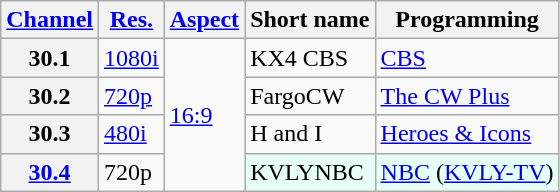<table class="wikitable">
<tr>
<th><a href='#'>Channel</a></th>
<th><a href='#'>Res.</a></th>
<th><a href='#'>Aspect</a></th>
<th>Short name</th>
<th>Programming</th>
</tr>
<tr>
<th scope = "row">30.1</th>
<td><a href='#'>1080i</a></td>
<td rowspan=4><a href='#'>16:9</a></td>
<td>KX4 CBS</td>
<td><a href='#'>CBS</a></td>
</tr>
<tr>
<th scope = "row">30.2</th>
<td><a href='#'>720p</a></td>
<td>FargoCW</td>
<td><a href='#'>The CW Plus</a></td>
</tr>
<tr>
<th scope = "row">30.3</th>
<td><a href='#'>480i</a></td>
<td>H and I</td>
<td><a href='#'>Heroes & Icons</a></td>
</tr>
<tr>
<th scope = "row"><a href='#'>30.4</a></th>
<td>720p</td>
<td style="background-color: #E6FFF7;">KVLYNBC</td>
<td style="background-color: #E6FFF7;"><a href='#'>NBC</a> (<a href='#'>KVLY-TV</a>)</td>
</tr>
</table>
